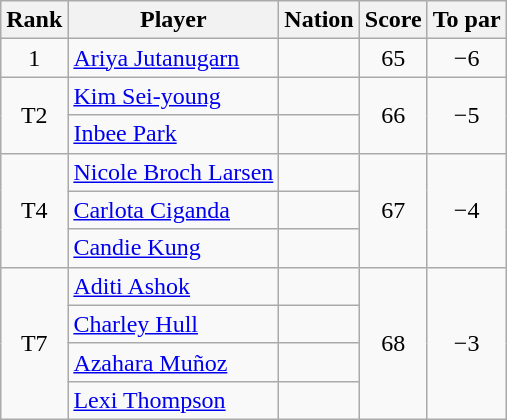<table class="wikitable">
<tr>
<th>Rank</th>
<th>Player</th>
<th>Nation</th>
<th>Score</th>
<th>To par</th>
</tr>
<tr>
<td align=center>1</td>
<td align=left><a href='#'>Ariya Jutanugarn</a></td>
<td align=left></td>
<td align=center>65</td>
<td align=center>−6</td>
</tr>
<tr>
<td align=center rowspan=2>T2</td>
<td align=left><a href='#'>Kim Sei-young</a></td>
<td align=left></td>
<td align=center rowspan=2>66</td>
<td align=center rowspan=2>−5</td>
</tr>
<tr>
<td align=left><a href='#'>Inbee Park</a></td>
<td align=left></td>
</tr>
<tr>
<td align=center rowspan=3>T4</td>
<td align=left><a href='#'>Nicole Broch Larsen</a></td>
<td align=left></td>
<td align=center rowspan=3>67</td>
<td align=center rowspan=3>−4</td>
</tr>
<tr>
<td align=left><a href='#'>Carlota Ciganda</a></td>
<td align=left></td>
</tr>
<tr>
<td align=left><a href='#'>Candie Kung</a></td>
<td align=left></td>
</tr>
<tr>
<td align=center rowspan=4>T7</td>
<td align=left><a href='#'>Aditi Ashok</a></td>
<td align=left></td>
<td align=center rowspan=4>68</td>
<td align=center rowspan=4>−3</td>
</tr>
<tr>
<td align=left><a href='#'>Charley Hull</a></td>
<td align=left></td>
</tr>
<tr>
<td align=left><a href='#'>Azahara Muñoz</a></td>
<td align=left></td>
</tr>
<tr>
<td align=left><a href='#'>Lexi Thompson</a></td>
<td align=left></td>
</tr>
</table>
